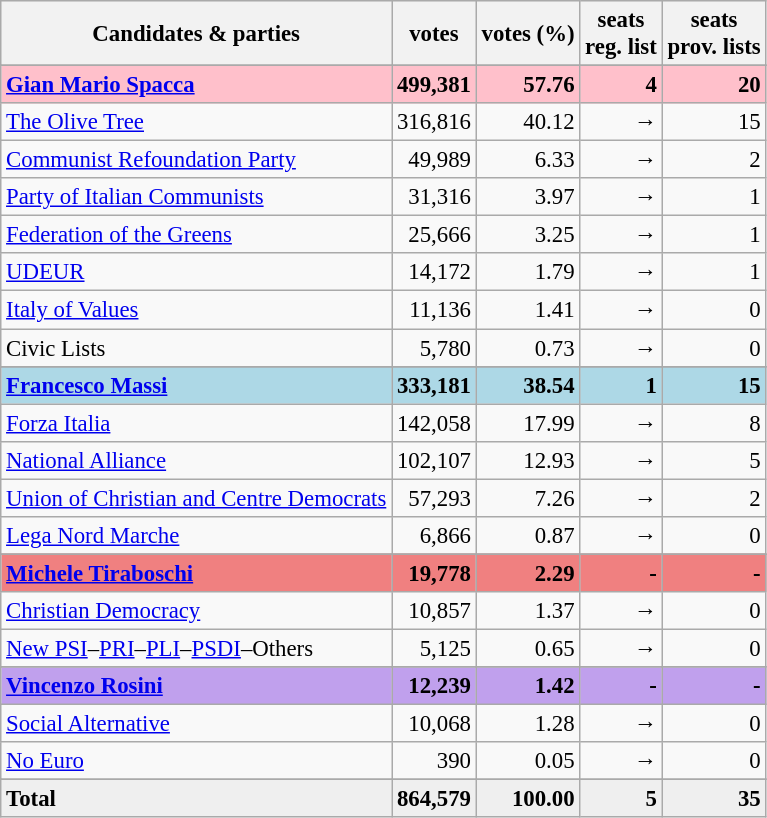<table class="wikitable" style="font-size:95%">
<tr bgcolor="EFEFEF">
<th>Candidates & parties</th>
<th>votes</th>
<th>votes (%)</th>
<th>seats<br>reg. list</th>
<th>seats<br>prov. lists</th>
</tr>
<tr>
</tr>
<tr bgcolor="pink">
<td><strong><a href='#'>Gian Mario Spacca</a></strong></td>
<td align=right><strong>499,381</strong></td>
<td align=right><strong>57.76</strong></td>
<td align=right><strong>4</strong></td>
<td align=right><strong>20</strong></td>
</tr>
<tr>
<td><a href='#'>The Olive Tree</a></td>
<td align=right>316,816</td>
<td align=right>40.12</td>
<td align=right>→</td>
<td align=right>15</td>
</tr>
<tr>
<td><a href='#'>Communist Refoundation Party</a></td>
<td align=right>49,989</td>
<td align=right>6.33</td>
<td align=right>→</td>
<td align=right>2</td>
</tr>
<tr>
<td><a href='#'>Party of Italian Communists</a></td>
<td align=right>31,316</td>
<td align=right>3.97</td>
<td align=right>→</td>
<td align=right>1</td>
</tr>
<tr>
<td><a href='#'>Federation of the Greens</a></td>
<td align=right>25,666</td>
<td align=right>3.25</td>
<td align=right>→</td>
<td align=right>1</td>
</tr>
<tr>
<td><a href='#'>UDEUR</a></td>
<td align=right>14,172</td>
<td align=right>1.79</td>
<td align=right>→</td>
<td align=right>1</td>
</tr>
<tr>
<td><a href='#'>Italy of Values</a></td>
<td align=right>11,136</td>
<td align=right>1.41</td>
<td align=right>→</td>
<td align=right>0</td>
</tr>
<tr>
<td>Civic Lists</td>
<td align=right>5,780</td>
<td align=right>0.73</td>
<td align=right>→</td>
<td align=right>0</td>
</tr>
<tr>
</tr>
<tr bgcolor="lightblue">
<td><strong><a href='#'>Francesco Massi</a></strong></td>
<td align=right><strong>333,181</strong></td>
<td align=right><strong>38.54</strong></td>
<td align=right><strong>1</strong></td>
<td align=right><strong>15</strong></td>
</tr>
<tr>
<td><a href='#'>Forza Italia</a></td>
<td align=right>142,058</td>
<td align=right>17.99</td>
<td align=right>→</td>
<td align=right>8</td>
</tr>
<tr>
<td><a href='#'>National Alliance</a></td>
<td align=right>102,107</td>
<td align=right>12.93</td>
<td align=right>→</td>
<td align=right>5</td>
</tr>
<tr>
<td><a href='#'>Union of Christian and Centre Democrats</a></td>
<td align=right>57,293</td>
<td align=right>7.26</td>
<td align=right>→</td>
<td align=right>2</td>
</tr>
<tr>
<td><a href='#'>Lega Nord Marche</a></td>
<td align=right>6,866</td>
<td align=right>0.87</td>
<td align=right>→</td>
<td align=right>0</td>
</tr>
<tr>
</tr>
<tr bgcolor="lightcoral">
<td><strong><a href='#'>Michele Tiraboschi</a></strong></td>
<td align=right><strong>19,778</strong></td>
<td align=right><strong>2.29</strong></td>
<td align=right><strong>-</strong></td>
<td align=right><strong>-</strong></td>
</tr>
<tr>
<td><a href='#'>Christian Democracy</a></td>
<td align=right>10,857</td>
<td align=right>1.37</td>
<td align=right>→</td>
<td align=right>0</td>
</tr>
<tr>
<td><a href='#'>New PSI</a>–<a href='#'>PRI</a>–<a href='#'>PLI</a>–<a href='#'>PSDI</a>–Others</td>
<td align=right>5,125</td>
<td align=right>0.65</td>
<td align=right>→</td>
<td align=right>0</td>
</tr>
<tr>
</tr>
<tr bgcolor="coralred">
<td><strong><a href='#'>Vincenzo Rosini</a></strong></td>
<td align=right><strong>12,239</strong></td>
<td align=right><strong>1.42</strong></td>
<td align=right><strong>-</strong></td>
<td align=right><strong>-</strong></td>
</tr>
<tr>
<td><a href='#'>Social Alternative</a></td>
<td align=right>10,068</td>
<td align=right>1.28</td>
<td align=right>→</td>
<td align=right>0</td>
</tr>
<tr>
<td><a href='#'>No Euro</a></td>
<td align=right>390</td>
<td align=right>0.05</td>
<td align=right>→</td>
<td align=right>0</td>
</tr>
<tr>
</tr>
<tr bgcolor="EFEFEF">
<td><strong>Total</strong></td>
<td align=right><strong>864,579</strong></td>
<td align=right><strong>100.00</strong></td>
<td align=right><strong>5</strong></td>
<td align=right><strong>35</strong></td>
</tr>
</table>
